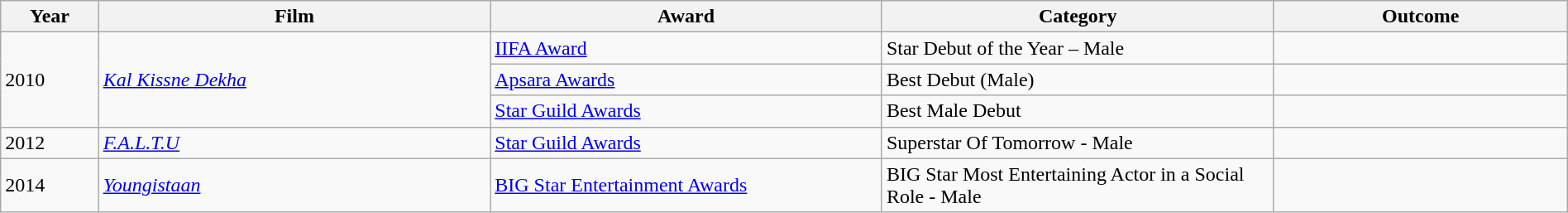<table class="wikitable" style="width:100%;">
<tr>
<th style="width:5%;">Year</th>
<th style="width:20%;">Film</th>
<th style="width:20%;">Award</th>
<th style="width:20%;">Category</th>
<th style="width:15%;">Outcome</th>
</tr>
<tr>
<td rowspan="3">2010</td>
<td rowspan="3"><em><a href='#'>Kal Kissne Dekha</a></em></td>
<td><a href='#'>IIFA Award</a></td>
<td>Star Debut of the Year – Male</td>
<td></td>
</tr>
<tr>
<td><a href='#'>Apsara Awards</a></td>
<td>Best Debut (Male)</td>
<td></td>
</tr>
<tr>
<td><a href='#'>Star Guild Awards</a></td>
<td>Best Male Debut</td>
<td></td>
</tr>
<tr>
<td>2012</td>
<td><em><a href='#'>F.A.L.T.U</a></em></td>
<td><a href='#'>Star Guild Awards</a></td>
<td>Superstar Of Tomorrow - Male</td>
<td></td>
</tr>
<tr>
<td>2014</td>
<td><em><a href='#'>Youngistaan</a></em></td>
<td><a href='#'>BIG Star Entertainment Awards</a></td>
<td>BIG Star Most Entertaining Actor in a Social Role - Male</td>
<td></td>
</tr>
</table>
